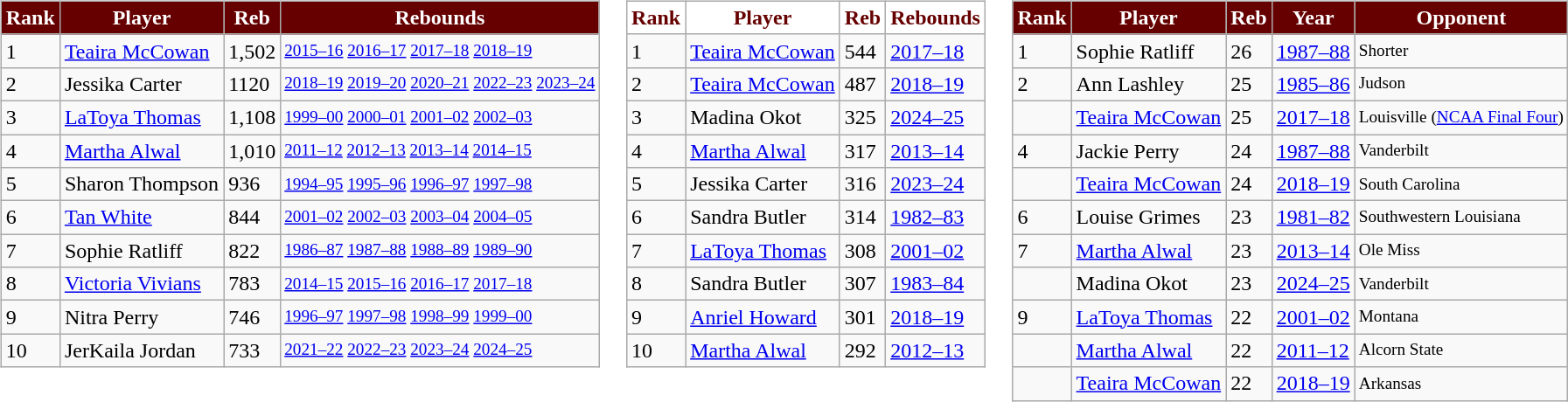<table>
<tr>
<td></td>
</tr>
<tr valign="top">
<td><br><table class="wikitable">
<tr>
<th style="background: #660000; color: #FFFFFF"><strong>Rank</strong></th>
<th style="background: #660000; color: #FFFFFF"><strong>Player</strong></th>
<th style="background: #660000; color: #FFFFFF"><strong>Reb</strong></th>
<th style="background: #660000; color: #FFFFFF"><strong>Rebounds</strong></th>
</tr>
<tr>
<td>1</td>
<td><a href='#'>Teaira McCowan</a></td>
<td>1,502</td>
<td style="font-size:80%;"><a href='#'>2015–16</a> <a href='#'>2016–17</a> <a href='#'>2017–18</a> <a href='#'>2018–19</a></td>
</tr>
<tr>
<td>2</td>
<td>Jessika Carter</td>
<td>1120</td>
<td style="font-size:80%;"><a href='#'>2018–19</a> <a href='#'>2019–20</a> <a href='#'>2020–21</a> <a href='#'>2022–23</a> <a href='#'>2023–24</a></td>
</tr>
<tr>
<td>3</td>
<td><a href='#'>LaToya Thomas</a></td>
<td>1,108</td>
<td style="font-size:80%;"><a href='#'>1999–00</a> <a href='#'>2000–01</a> <a href='#'>2001–02</a> <a href='#'>2002–03</a></td>
</tr>
<tr>
<td>4</td>
<td><a href='#'>Martha Alwal</a></td>
<td>1,010</td>
<td style="font-size:80%;"><a href='#'>2011–12</a> <a href='#'>2012–13</a> <a href='#'>2013–14</a> <a href='#'>2014–15</a></td>
</tr>
<tr>
<td>5</td>
<td>Sharon Thompson</td>
<td>936</td>
<td style="font-size:80%;"><a href='#'>1994–95</a> <a href='#'>1995–96</a> <a href='#'>1996–97</a> <a href='#'>1997–98</a></td>
</tr>
<tr>
<td>6</td>
<td><a href='#'>Tan White</a></td>
<td>844</td>
<td style="font-size:80%;"><a href='#'>2001–02</a> <a href='#'>2002–03</a> <a href='#'>2003–04</a> <a href='#'>2004–05</a></td>
</tr>
<tr>
<td>7</td>
<td>Sophie Ratliff</td>
<td>822</td>
<td style="font-size:80%;"><a href='#'>1986–87</a> <a href='#'>1987–88</a> <a href='#'>1988–89</a> <a href='#'>1989–90</a></td>
</tr>
<tr>
<td>8</td>
<td><a href='#'>Victoria Vivians</a></td>
<td>783</td>
<td style="font-size:80%;"><a href='#'>2014–15</a> <a href='#'>2015–16</a> <a href='#'>2016–17</a> <a href='#'>2017–18</a></td>
</tr>
<tr>
<td>9</td>
<td>Nitra Perry</td>
<td>746</td>
<td style="font-size:80%;"><a href='#'>1996–97</a> <a href='#'>1997–98</a> <a href='#'>1998–99</a> <a href='#'>1999–00</a></td>
</tr>
<tr>
<td>10</td>
<td>JerKaila Jordan</td>
<td>733</td>
<td style="font-size:80%;"><a href='#'>2021–22</a> <a href='#'>2022–23</a> <a href='#'>2023–24</a> <a href='#'>2024–25</a></td>
</tr>
</table>
</td>
<td><br><table class="wikitable">
<tr>
<th style="background: #FFFFFF; color: #660000"><strong>Rank</strong></th>
<th style="background: #FFFFFF; color: #660000"><strong>Player</strong></th>
<th style="background: #FFFFFF; color: #660000"><strong>Reb</strong></th>
<th style="background: #FFFFFF; color: #660000"><strong>Rebounds</strong></th>
</tr>
<tr>
<td>1</td>
<td><a href='#'>Teaira McCowan</a></td>
<td>544</td>
<td><a href='#'>2017–18</a></td>
</tr>
<tr>
<td>2</td>
<td><a href='#'>Teaira McCowan</a></td>
<td>487</td>
<td><a href='#'>2018–19</a></td>
</tr>
<tr>
<td>3</td>
<td>Madina Okot</td>
<td>325</td>
<td><a href='#'>2024–25</a></td>
</tr>
<tr>
<td>4</td>
<td><a href='#'>Martha Alwal</a></td>
<td>317</td>
<td><a href='#'>2013–14</a></td>
</tr>
<tr>
<td>5</td>
<td>Jessika Carter</td>
<td>316</td>
<td><a href='#'>2023–24</a></td>
</tr>
<tr>
<td>6</td>
<td>Sandra Butler</td>
<td>314</td>
<td><a href='#'>1982–83</a></td>
</tr>
<tr>
<td>7</td>
<td><a href='#'>LaToya Thomas</a></td>
<td>308</td>
<td><a href='#'>2001–02</a></td>
</tr>
<tr>
<td>8</td>
<td>Sandra Butler</td>
<td>307</td>
<td><a href='#'>1983–84</a></td>
</tr>
<tr>
<td>9</td>
<td><a href='#'>Anriel Howard</a></td>
<td>301</td>
<td><a href='#'>2018–19</a></td>
</tr>
<tr>
<td>10</td>
<td><a href='#'>Martha Alwal</a></td>
<td>292</td>
<td><a href='#'>2012–13</a></td>
</tr>
</table>
</td>
<td><br><table class="wikitable">
<tr>
<th style="background: #660000; color: #FFFFFF"><strong>Rank</strong></th>
<th style="background: #660000; color: #FFFFFF"><strong>Player</strong></th>
<th style="background: #660000; color: #FFFFFF"><strong>Reb</strong></th>
<th style="background: #660000; color: #FFFFFF"><strong>Year</strong></th>
<th style="background: #660000; color: #FFFFFF"><strong>Opponent</strong></th>
</tr>
<tr>
<td>1</td>
<td>Sophie Ratliff</td>
<td>26</td>
<td><a href='#'>1987–88</a></td>
<td style="font-size:80%;">Shorter</td>
</tr>
<tr>
<td>2</td>
<td>Ann Lashley</td>
<td>25</td>
<td><a href='#'>1985–86</a></td>
<td style="font-size:80%;">Judson</td>
</tr>
<tr>
<td></td>
<td><a href='#'>Teaira McCowan</a></td>
<td>25</td>
<td><a href='#'>2017–18</a></td>
<td style="font-size:80%;">Louisville (<a href='#'>NCAA Final Four</a>)</td>
</tr>
<tr>
<td>4</td>
<td>Jackie Perry</td>
<td>24</td>
<td><a href='#'>1987–88</a></td>
<td style="font-size:80%;">Vanderbilt</td>
</tr>
<tr>
<td></td>
<td><a href='#'>Teaira McCowan</a></td>
<td>24</td>
<td><a href='#'>2018–19</a></td>
<td style="font-size:80%;">South Carolina</td>
</tr>
<tr>
<td>6</td>
<td>Louise Grimes</td>
<td>23</td>
<td><a href='#'>1981–82</a></td>
<td style="font-size:80%;">Southwestern Louisiana</td>
</tr>
<tr>
<td>7</td>
<td><a href='#'>Martha Alwal</a></td>
<td>23</td>
<td><a href='#'>2013–14</a></td>
<td style="font-size:80%;">Ole Miss</td>
</tr>
<tr>
<td></td>
<td>Madina Okot</td>
<td>23</td>
<td><a href='#'>2024–25</a></td>
<td style="font-size:80%;">Vanderbilt</td>
</tr>
<tr>
<td>9</td>
<td><a href='#'>LaToya Thomas</a></td>
<td>22</td>
<td><a href='#'>2001–02</a></td>
<td style="font-size:80%;">Montana</td>
</tr>
<tr>
<td></td>
<td><a href='#'>Martha Alwal</a></td>
<td>22</td>
<td><a href='#'>2011–12</a></td>
<td style="font-size:80%;">Alcorn State</td>
</tr>
<tr>
<td></td>
<td><a href='#'>Teaira McCowan</a></td>
<td>22</td>
<td><a href='#'>2018–19</a></td>
<td style="font-size:80%;">Arkansas</td>
</tr>
</table>
</td>
</tr>
</table>
